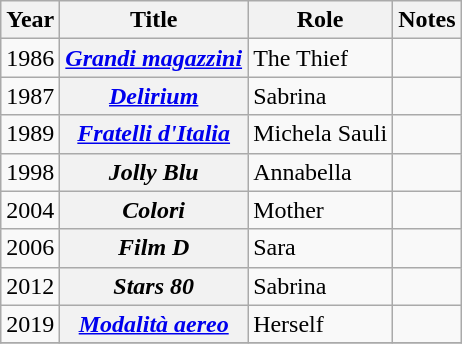<table class="wikitable sortable plainrowheaders">
<tr>
<th scope="col">Year</th>
<th scope="col">Title</th>
<th scope="col">Role</th>
<th scope="col" class="unsortable">Notes</th>
</tr>
<tr>
<td style="text-align:center;">1986</td>
<th scope="row"><em><a href='#'>Grandi magazzini</a></em></th>
<td>The Thief</td>
<td></td>
</tr>
<tr>
<td style="text-align:center;">1987</td>
<th scope="row"><em><a href='#'>Delirium</a></em></th>
<td>Sabrina</td>
<td></td>
</tr>
<tr>
<td style="text-align:center;">1989</td>
<th scope="row"><em><a href='#'>Fratelli d'Italia</a></em></th>
<td>Michela Sauli</td>
<td></td>
</tr>
<tr>
<td style="text-align:center;">1998</td>
<th scope="row"><em>Jolly Blu</em></th>
<td>Annabella</td>
<td></td>
</tr>
<tr>
<td style="text-align:center;">2004</td>
<th scope="row"><em>Colori</em></th>
<td>Mother</td>
<td></td>
</tr>
<tr>
<td style="text-align:center;">2006</td>
<th scope="row"><em>Film D</em></th>
<td>Sara</td>
<td></td>
</tr>
<tr>
<td style="text-align:center;">2012</td>
<th scope="row"><em>Stars 80</em></th>
<td>Sabrina</td>
<td></td>
</tr>
<tr>
<td style="text-align:center;">2019</td>
<th scope="row"><em><a href='#'>Modalità aereo</a></em></th>
<td>Herself</td>
<td></td>
</tr>
<tr>
</tr>
</table>
